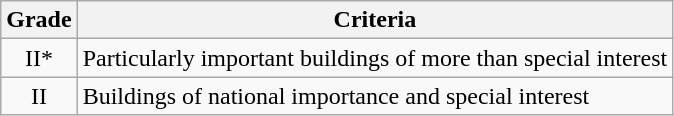<table class="wikitable">
<tr>
<th>Grade</th>
<th>Criteria</th>
</tr>
<tr>
<td align="center" >II*</td>
<td>Particularly important buildings of more than special interest</td>
</tr>
<tr>
<td align="center" >II</td>
<td>Buildings of national importance and special interest</td>
</tr>
</table>
